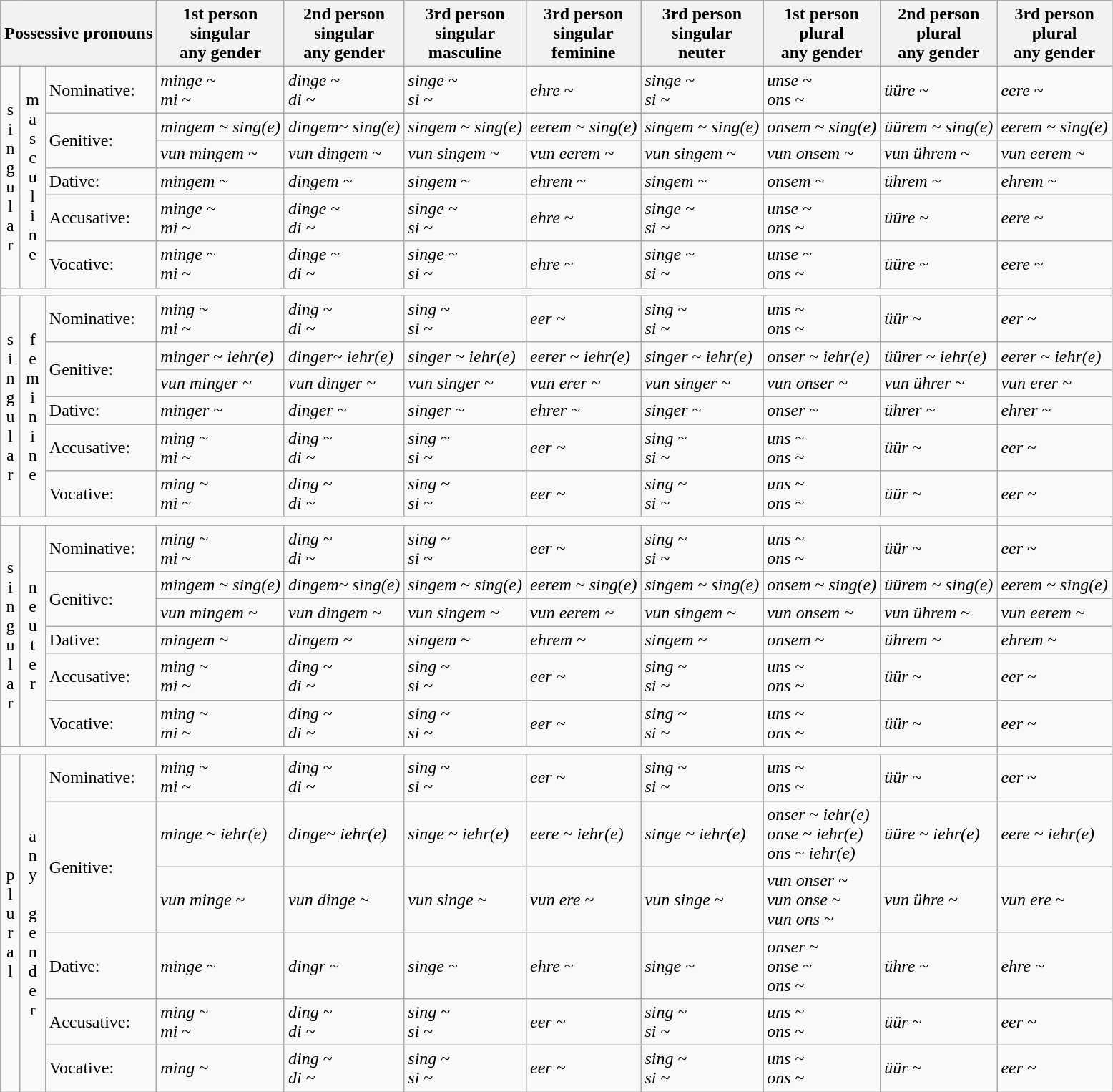<table class="wikitable">
<tr>
<th colspan="3"><strong>Possessive pronouns</strong></th>
<th>1st person<br>singular<br>any gender</th>
<th>2nd person<br>singular<br>any gender</th>
<th>3rd person<br>singular<br>masculine</th>
<th>3rd person<br>singular<br>feminine</th>
<th>3rd person<br>singular<br>neuter</th>
<th>1st person<br>plural<br>any gender</th>
<th>2nd person<br>plural<br>any gender</th>
<th>3rd person<br>plural<br>any gender</th>
</tr>
<tr>
<td rowspan="6" align="center" style="text-align:center">s<br>i<br>n<br>g<br>u<br>l<br>a<br>r</td>
<td rowspan="6" align="center" style="text-align:center">m<br>a<br>s<br>c<br>u<br>l<br>i<br>n<br>e</td>
<td>Nominative:</td>
<td><em>minge</em> ~ <br>  <em>mi</em> ~</td>
<td><em>dinge</em> ~ <br> <em>di</em> ~</td>
<td><em>singe</em> ~ <br>  <em>si</em> ~</td>
<td><em>ehre</em> ~</td>
<td><em>singe</em> ~ <br>  <em>si</em> ~</td>
<td><em>unse</em> ~ <br> <em>ons</em> ~</td>
<td><em>üüre</em> ~</td>
<td><em>eere</em> ~</td>
</tr>
<tr>
<td rowspan="2">Genitive:</td>
<td><em>mingem</em> ~ <em>sing(e)</em></td>
<td><em>dingem</em>~ <em>sing(e)</em></td>
<td><em>singem</em> ~ <em>sing(e)</em></td>
<td><em>eerem</em> ~ <em>sing(e)</em></td>
<td><em>singem</em> ~ <em>sing(e)</em></td>
<td><em>onsem</em> ~ <em>sing(e)</em></td>
<td><em>üürem</em> ~ <em>sing(e)</em></td>
<td><em>eerem</em> ~ <em>sing(e)</em></td>
</tr>
<tr>
<td><em>vun mingem</em> ~</td>
<td><em>vun dingem</em> ~</td>
<td><em>vun singem</em> ~</td>
<td><em>vun eerem</em> ~</td>
<td><em>vun singem</em> ~</td>
<td><em>vun onsem</em> ~</td>
<td><em>vun ührem</em> ~</td>
<td><em>vun eerem</em> ~</td>
</tr>
<tr set>
<td>Dative:</td>
<td><em>mingem</em> ~</td>
<td><em>dingem</em> ~</td>
<td><em>singem</em> ~</td>
<td><em>ehrem</em> ~</td>
<td><em>singem</em> ~</td>
<td><em>onsem</em> ~</td>
<td><em>ührem</em> ~</td>
<td><em>ehrem</em> ~</td>
</tr>
<tr>
<td>Accusative:</td>
<td><em>minge</em> ~ <br>  <em>mi</em> ~</td>
<td><em>dinge</em> ~ <br> <em>di</em> ~</td>
<td><em>singe</em> ~ <br>  <em>si</em> ~</td>
<td><em>ehre</em> ~</td>
<td><em>singe</em> ~ <br>  <em>si</em> ~</td>
<td><em>unse</em> ~ <br> <em>ons</em> ~</td>
<td><em>üüre</em> ~</td>
<td><em>eere</em> ~</td>
</tr>
<tr>
<td>Vocative:</td>
<td><em>minge</em> ~ <br>  <em>mi</em> ~</td>
<td><em>dinge</em> ~ <br> <em>di</em> ~</td>
<td><em>singe</em> ~ <br>  <em>si</em> ~</td>
<td><em>ehre</em> ~</td>
<td><em>singe</em> ~ <br>  <em>si</em> ~</td>
<td><em>unse</em> ~ <br> <em>ons</em> ~</td>
<td><em>üüre</em> ~</td>
<td><em>eere</em> ~</td>
</tr>
<tr>
<td colspan="10" height="0"></td>
</tr>
<tr>
<td rowspan="6" align="center" style="text-align:center">s<br>i<br>n<br>g<br>u<br>l<br>a<br>r</td>
<td rowspan="6" align="center" style="text-align:center">f<br>e<br>m<br>i<br>n<br>i<br>n<br>e</td>
<td>Nominative:</td>
<td><em>ming</em> ~ <br>  <em>mi</em> ~</td>
<td><em>ding</em> ~ <br> <em>di</em> ~</td>
<td><em>sing</em> ~ <br>  <em>si</em> ~</td>
<td><em>eer</em> ~</td>
<td><em>sing</em> ~ <br>  <em>si</em> ~</td>
<td><em>uns</em> ~ <br> <em>ons</em> ~</td>
<td><em>üür</em> ~</td>
<td><em>eer</em> ~</td>
</tr>
<tr>
<td rowspan="2">Genitive:</td>
<td><em>minger</em> ~ <em>iehr(e)</em></td>
<td><em>dinger</em>~ <em>iehr(e)</em></td>
<td><em>singer</em> ~ <em>iehr(e)</em></td>
<td><em>eerer</em> ~ <em>iehr(e)</em></td>
<td><em>singer</em> ~ <em>iehr(e)</em></td>
<td><em>onser</em> ~ <em>iehr(e)</em></td>
<td><em>üürer</em> ~ <em>iehr(e)</em></td>
<td><em>eerer</em> ~ <em>iehr(e)</em></td>
</tr>
<tr>
<td><em>vun minger</em> ~</td>
<td><em>vun dinger</em> ~</td>
<td><em>vun singer</em> ~</td>
<td><em>vun erer</em> ~</td>
<td><em>vun singer</em> ~</td>
<td><em>vun onser</em> ~</td>
<td><em>vun ührer</em> ~</td>
<td><em>vun erer</em> ~</td>
</tr>
<tr>
<td>Dative:</td>
<td><em>minger</em> ~</td>
<td><em>dinger</em> ~</td>
<td><em>singer</em> ~</td>
<td><em>ehrer</em> ~</td>
<td><em>singer</em> ~</td>
<td><em>onser</em> ~</td>
<td><em>ührer</em> ~</td>
<td><em>ehrer</em> ~</td>
</tr>
<tr>
<td>Accusative:</td>
<td><em>ming</em> ~ <br>  <em>mi</em> ~</td>
<td><em>ding</em> ~ <br> <em>di</em> ~</td>
<td><em>sing</em> ~ <br>  <em>si</em> ~</td>
<td><em>eer</em> ~</td>
<td><em>sing</em> ~ <br>  <em>si</em> ~</td>
<td><em>uns</em> ~ <br> <em>ons</em> ~</td>
<td><em>üür</em> ~</td>
<td><em>eer</em> ~</td>
</tr>
<tr>
<td>Vocative:</td>
<td><em>ming</em> ~ <br>  <em>mi</em> ~</td>
<td><em>ding</em> ~ <br> <em>di</em> ~</td>
<td><em>sing</em> ~ <br>  <em>si</em> ~</td>
<td><em>eer</em> ~</td>
<td><em>sing</em> ~ <br>  <em>si</em> ~</td>
<td><em>uns</em> ~ <br> <em>ons</em> ~</td>
<td><em>üür</em> ~</td>
<td><em>eer</em> ~</td>
</tr>
<tr>
<td colspan="10" height="0"></td>
</tr>
<tr>
<td rowspan="6" align="center" style="text-align:center">s<br>i<br>n<br>g<br>u<br>l<br>a<br>r</td>
<td rowspan="6" align="center" style="text-align:center">n<br>e<br>u<br>t<br>e<br>r</td>
<td>Nominative:</td>
<td><em>ming</em> ~ <br>  <em>mi</em> ~</td>
<td><em>ding</em> ~ <br> <em>di</em> ~</td>
<td><em>sing</em> ~ <br>  <em>si</em> ~</td>
<td><em>eer</em> ~</td>
<td><em>sing</em> ~ <br>  <em>si</em> ~</td>
<td><em>uns</em> ~ <br> <em>ons</em> ~</td>
<td><em>üür</em> ~</td>
<td><em>eer</em> ~</td>
</tr>
<tr>
<td rowspan="2">Genitive:</td>
<td><em>mingem</em> ~ <em>sing(e)</em></td>
<td><em>dingem</em>~ <em>sing(e)</em></td>
<td><em>singem</em> ~ <em>sing(e)</em></td>
<td><em>eerem</em> ~ <em>sing(e)</em></td>
<td><em>singem</em> ~ <em>sing(e)</em></td>
<td><em>onsem</em> ~ <em>sing(e)</em></td>
<td><em>üürem</em> ~ <em>sing(e)</em></td>
<td><em>eerem</em> ~ <em>sing(e)</em></td>
</tr>
<tr>
<td><em>vun mingem</em> ~</td>
<td><em>vun dingem</em> ~</td>
<td><em>vun singem</em> ~</td>
<td><em>vun eerem</em> ~</td>
<td><em>vun singem</em> ~</td>
<td><em>vun onsem</em> ~</td>
<td><em>vun ührem</em> ~</td>
<td><em>vun eerem</em> ~</td>
</tr>
<tr>
<td>Dative:</td>
<td><em>mingem</em> ~</td>
<td><em>dingem</em> ~</td>
<td><em>singem</em> ~</td>
<td><em>ehrem</em> ~</td>
<td><em>singem</em> ~</td>
<td><em>onsem</em> ~</td>
<td><em>ührem</em> ~</td>
<td><em>ehrem</em> ~</td>
</tr>
<tr>
<td>Accusative:</td>
<td><em>ming</em> ~ <br>  <em>mi</em> ~</td>
<td><em>ding</em> ~ <br> <em>di</em> ~</td>
<td><em>sing</em> ~ <br>  <em>si</em> ~</td>
<td><em>eer</em> ~</td>
<td><em>sing</em> ~ <br>  <em>si</em> ~</td>
<td><em>uns</em> ~ <br> <em>ons</em> ~</td>
<td><em>üür</em> ~</td>
<td><em>eer</em> ~</td>
</tr>
<tr>
<td>Vocative:</td>
<td><em>ming</em> ~ <br>  <em>mi</em> ~</td>
<td><em>ding</em> ~ <br> <em>di</em> ~</td>
<td><em>sing</em> ~ <br>  <em>si</em> ~</td>
<td><em>eer</em> ~</td>
<td><em>sing</em> ~ <br>  <em>si</em> ~</td>
<td><em>uns</em> ~ <br> <em>ons</em> ~</td>
<td><em>üür</em> ~</td>
<td><em>eer</em> ~</td>
</tr>
<tr>
<td colspan="10" height="0"></td>
</tr>
<tr>
<td rowspan="6" align="center" style="text-align:center">p<br>l<br>u<br>r<br>a<br>l</td>
<td rowspan="6" align="center" style="text-align:center">a<br>n<br>y<br> <br>g<br>e<br>n<br>d<br>e<br>r</td>
<td>Nominative:</td>
<td><em>ming</em> ~ <br>  <em>mi</em> ~</td>
<td><em>ding</em> ~ <br> <em>di</em> ~</td>
<td><em>sing</em> ~ <br>  <em>si</em> ~</td>
<td><em>eer</em> ~</td>
<td><em>sing</em> ~ <br>  <em>si</em> ~</td>
<td><em>uns</em> ~ <br> <em>ons</em> ~</td>
<td><em>üür</em> ~</td>
<td><em>eer</em> ~</td>
</tr>
<tr>
<td rowspan="2">Genitive:</td>
<td><em>minge</em> ~ <em>iehr(e)</em></td>
<td><em>dinge</em>~ <em>iehr(e)</em></td>
<td><em>singe</em> ~ <em>iehr(e)</em></td>
<td><em>eere</em> ~ <em>iehr(e)</em></td>
<td><em>singe</em> ~ <em>iehr(e)</em></td>
<td><em>onser</em> ~ <em>iehr(e)</em> <br>  <em>onse</em> ~ <em>iehr(e)</em> <br> <em>ons</em> ~ <em>iehr(e)</em></td>
<td><em>üüre</em> ~ <em>iehr(e)</em></td>
<td><em>eere</em> ~ <em>iehr(e)</em></td>
</tr>
<tr>
<td><em>vun minge</em> ~</td>
<td><em>vun dinge</em> ~</td>
<td><em>vun singe</em> ~</td>
<td><em>vun ere</em> ~</td>
<td><em>vun singe</em> ~</td>
<td><em>vun onser</em> ~ <br> <em>vun onse</em> ~ <br> <em>vun ons</em> ~</td>
<td><em>vun ühre</em> ~</td>
<td><em>vun ere</em> ~</td>
</tr>
<tr>
<td>Dative:</td>
<td><em>minge</em> ~</td>
<td><em>dingr</em> ~</td>
<td><em>singe</em> ~</td>
<td><em>ehre</em> ~</td>
<td><em>singe</em> ~</td>
<td><em>onser</em> ~ <br> <em>onse</em> ~ <br> <em>ons</em> ~</td>
<td><em>ühre</em> ~</td>
<td><em>ehre</em> ~</td>
</tr>
<tr>
<td>Accusative:</td>
<td><em>ming</em> ~ <br>  <em>mi</em> ~</td>
<td><em>ding</em> ~ <br> <em>di</em> ~</td>
<td><em>sing</em> ~ <br>  <em>si</em> ~</td>
<td><em>eer</em> ~</td>
<td><em>sing</em> ~ <br>  <em>si</em> ~</td>
<td><em>uns</em> ~ <br> <em>ons</em> ~</td>
<td><em>üür</em> ~</td>
<td><em>eer</em> ~</td>
</tr>
<tr>
<td>Vocative:</td>
<td><em>ming</em> ~</td>
<td><em>ding</em> ~ <br> <em>di</em> ~</td>
<td><em>sing</em> ~ <br>  <em>si</em> ~</td>
<td><em>eer</em> ~</td>
<td><em>sing</em> ~ <br>  <em>si</em> ~</td>
<td><em>uns</em> ~ <br> <em>ons</em> ~</td>
<td><em>üür</em> ~</td>
<td><em>eer</em> ~</td>
</tr>
</table>
